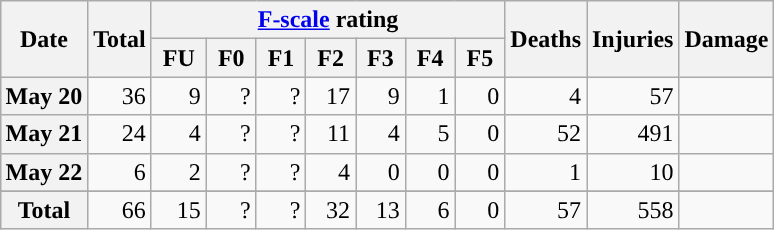<table class="wikitable sortable" style="margin: 1em auto 1em auto;">
<tr>
<th scope="col" rowspan="2">Date</th>
<th scope="col" rowspan="2" align="center">Total</th>
<th scope="col" colspan="7" align="center"><a href='#'>F-scale</a> rating</th>
<th scope="col" rowspan="2" align="center">Deaths</th>
<th scope="col" rowspan="2" align="center">Injuries</th>
<th scope="col" rowspan="2" align="center">Damage</th>
</tr>
<tr>
<th scope="col" align="center"> FU </th>
<th scope="col" align="center"> F0 </th>
<th scope="col" align="center"> F1 </th>
<th scope="col" align="center"> F2 </th>
<th scope="col" align="center"> F3 </th>
<th scope="col" align="center"> F4 </th>
<th scope="col" align="center"> F5 </th>
</tr>
<tr>
<th scope="row">May 20</th>
<td align="right">36</td>
<td align="right">9</td>
<td align="right">?</td>
<td align="right">?</td>
<td align="right">17</td>
<td align="right">9</td>
<td align="right">1</td>
<td align="right">0</td>
<td align="right">4</td>
<td align="right">57</td>
<td align="right"></td>
</tr>
<tr>
<th scope="row">May 21</th>
<td align="right">24</td>
<td align="right">4</td>
<td align="right">?</td>
<td align="right">?</td>
<td align="right">11</td>
<td align="right">4</td>
<td align="right">5</td>
<td align="right">0</td>
<td align="right">52</td>
<td align="right">491</td>
<td align="right"></td>
</tr>
<tr>
<th scope="row">May 22</th>
<td align="right">6</td>
<td align="right">2</td>
<td align="right">?</td>
<td align="right">?</td>
<td align="right">4</td>
<td align="right">0</td>
<td align="right">0</td>
<td align="right">0</td>
<td align="right">1</td>
<td align="right">10</td>
<td align="right"></td>
</tr>
<tr>
</tr>
<tr class="sortbottom">
<th scope="row">Total</th>
<td align="right">66</td>
<td align="right">15</td>
<td align="right">?</td>
<td align="right">?</td>
<td align="right">32</td>
<td align="right">13</td>
<td align="right">6</td>
<td align="right">0</td>
<td align="right">57</td>
<td align="right">558</td>
<td align="right"></td>
</tr>
</table>
